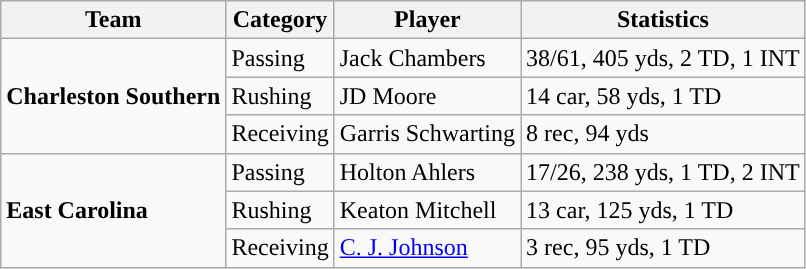<table class="wikitable" style="float: left;">
<tr>
<th>Team</th>
<th>Category</th>
<th>Player</th>
<th>Statistics</th>
</tr>
<tr>
<td rowspan=3><strong>Charleston Southern</strong></td>
<td>Passing</td>
<td>Jack Chambers</td>
<td>38/61, 405 yds, 2 TD, 1 INT</td>
</tr>
<tr>
<td>Rushing</td>
<td>JD Moore</td>
<td>14 car, 58 yds, 1 TD</td>
</tr>
<tr>
<td>Receiving</td>
<td>Garris Schwarting</td>
<td>8 rec, 94 yds</td>
</tr>
<tr>
<td rowspan=3><strong>East Carolina</strong></td>
<td>Passing</td>
<td>Holton Ahlers</td>
<td>17/26, 238 yds, 1 TD, 2 INT</td>
</tr>
<tr>
<td>Rushing</td>
<td>Keaton Mitchell</td>
<td>13 car, 125 yds, 1 TD</td>
</tr>
<tr>
<td>Receiving</td>
<td><a href='#'>C. J. Johnson</a></td>
<td>3 rec, 95 yds, 1 TD</td>
</tr>
</table>
